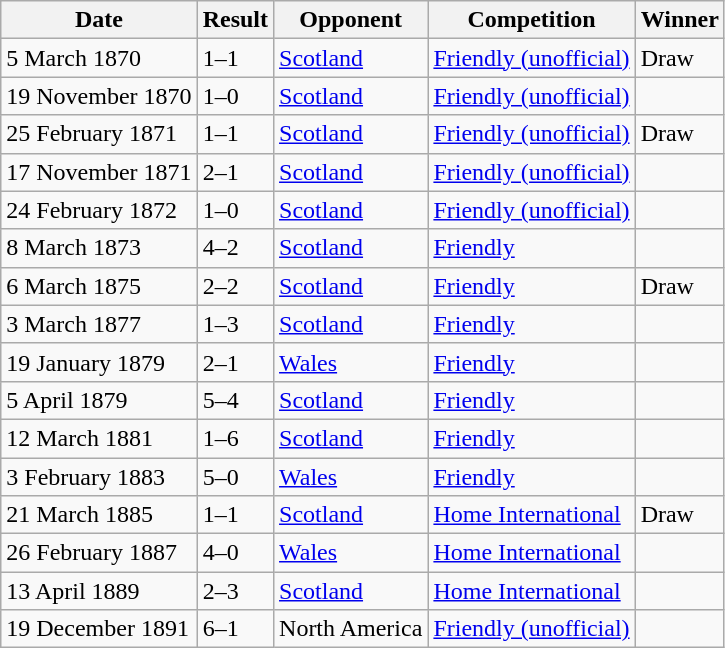<table class="wikitable collapsible collapsed">
<tr>
<th>Date</th>
<th>Result</th>
<th>Opponent</th>
<th>Competition</th>
<th>Winner</th>
</tr>
<tr>
<td>5 March 1870</td>
<td>1–1</td>
<td> <a href='#'>Scotland</a></td>
<td><a href='#'>Friendly (unofficial)</a></td>
<td>Draw</td>
</tr>
<tr>
<td>19 November 1870</td>
<td>1–0</td>
<td> <a href='#'>Scotland</a></td>
<td><a href='#'>Friendly (unofficial)</a></td>
<td></td>
</tr>
<tr>
<td>25 February 1871</td>
<td>1–1</td>
<td> <a href='#'>Scotland</a></td>
<td><a href='#'>Friendly (unofficial)</a></td>
<td>Draw</td>
</tr>
<tr>
<td>17 November 1871</td>
<td>2–1</td>
<td> <a href='#'>Scotland</a></td>
<td><a href='#'>Friendly (unofficial)</a></td>
<td></td>
</tr>
<tr>
<td>24 February 1872</td>
<td>1–0</td>
<td> <a href='#'>Scotland</a></td>
<td><a href='#'>Friendly (unofficial)</a></td>
<td></td>
</tr>
<tr>
<td>8 March 1873</td>
<td>4–2</td>
<td> <a href='#'>Scotland</a></td>
<td><a href='#'>Friendly</a></td>
<td></td>
</tr>
<tr>
<td>6 March 1875</td>
<td>2–2</td>
<td> <a href='#'>Scotland</a></td>
<td><a href='#'>Friendly</a></td>
<td>Draw</td>
</tr>
<tr>
<td>3 March 1877</td>
<td>1–3</td>
<td> <a href='#'>Scotland</a></td>
<td><a href='#'>Friendly</a></td>
<td></td>
</tr>
<tr>
<td>19 January 1879</td>
<td>2–1</td>
<td> <a href='#'>Wales</a></td>
<td><a href='#'>Friendly</a></td>
<td></td>
</tr>
<tr>
<td>5 April 1879</td>
<td>5–4</td>
<td> <a href='#'>Scotland</a></td>
<td><a href='#'>Friendly</a></td>
<td></td>
</tr>
<tr>
<td>12 March 1881</td>
<td>1–6</td>
<td> <a href='#'>Scotland</a></td>
<td><a href='#'>Friendly</a></td>
<td></td>
</tr>
<tr>
<td>3 February 1883</td>
<td>5–0</td>
<td> <a href='#'>Wales</a></td>
<td><a href='#'>Friendly</a></td>
<td></td>
</tr>
<tr>
<td>21 March 1885</td>
<td>1–1</td>
<td> <a href='#'>Scotland</a></td>
<td><a href='#'>Home International</a></td>
<td>Draw</td>
</tr>
<tr>
<td>26 February 1887</td>
<td>4–0</td>
<td> <a href='#'>Wales</a></td>
<td><a href='#'>Home International</a></td>
<td></td>
</tr>
<tr>
<td>13 April 1889</td>
<td>2–3</td>
<td> <a href='#'>Scotland</a></td>
<td><a href='#'>Home International</a></td>
<td></td>
</tr>
<tr>
<td>19 December 1891</td>
<td>6–1</td>
<td>North America</td>
<td><a href='#'>Friendly (unofficial)</a></td>
<td></td>
</tr>
</table>
